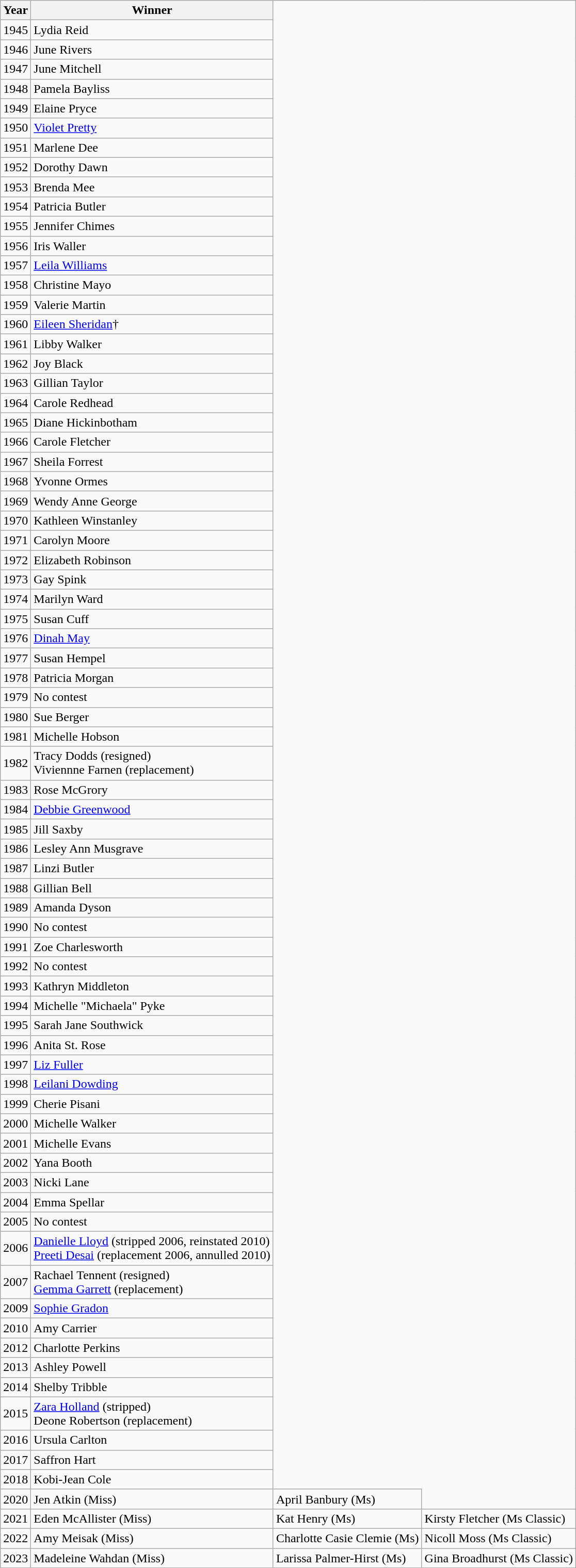<table class="wikitable">
<tr>
<th>Year</th>
<th>Winner</th>
</tr>
<tr>
<td>1945</td>
<td>Lydia Reid</td>
</tr>
<tr>
<td>1946</td>
<td>June Rivers</td>
</tr>
<tr>
<td>1947</td>
<td>June Mitchell</td>
</tr>
<tr>
<td>1948</td>
<td>Pamela Bayliss</td>
</tr>
<tr>
<td>1949</td>
<td>Elaine Pryce</td>
</tr>
<tr>
<td>1950</td>
<td><a href='#'>Violet Pretty</a></td>
</tr>
<tr>
<td>1951</td>
<td>Marlene Dee</td>
</tr>
<tr>
<td>1952</td>
<td>Dorothy Dawn</td>
</tr>
<tr>
<td>1953</td>
<td>Brenda Mee</td>
</tr>
<tr>
<td>1954</td>
<td>Patricia Butler</td>
</tr>
<tr>
<td>1955</td>
<td>Jennifer Chimes</td>
</tr>
<tr>
<td>1956</td>
<td>Iris Waller</td>
</tr>
<tr>
<td>1957</td>
<td><a href='#'>Leila Williams</a></td>
</tr>
<tr>
<td>1958</td>
<td>Christine Mayo</td>
</tr>
<tr>
<td>1959</td>
<td>Valerie Martin</td>
</tr>
<tr>
<td>1960</td>
<td><a href='#'>Eileen Sheridan</a>†</td>
</tr>
<tr>
<td>1961</td>
<td>Libby Walker</td>
</tr>
<tr>
<td>1962</td>
<td>Joy Black</td>
</tr>
<tr>
<td>1963</td>
<td>Gillian Taylor</td>
</tr>
<tr>
<td>1964</td>
<td>Carole Redhead</td>
</tr>
<tr>
<td>1965</td>
<td>Diane Hickinbotham</td>
</tr>
<tr>
<td>1966</td>
<td>Carole Fletcher</td>
</tr>
<tr>
<td>1967</td>
<td>Sheila Forrest</td>
</tr>
<tr>
<td>1968</td>
<td>Yvonne Ormes</td>
</tr>
<tr>
<td>1969</td>
<td>Wendy Anne George</td>
</tr>
<tr>
<td>1970</td>
<td>Kathleen Winstanley</td>
</tr>
<tr>
<td>1971</td>
<td>Carolyn Moore</td>
</tr>
<tr>
<td>1972</td>
<td>Elizabeth Robinson</td>
</tr>
<tr>
<td>1973</td>
<td>Gay Spink</td>
</tr>
<tr>
<td>1974</td>
<td>Marilyn Ward</td>
</tr>
<tr>
<td>1975</td>
<td>Susan Cuff</td>
</tr>
<tr>
<td>1976</td>
<td><a href='#'>Dinah May</a></td>
</tr>
<tr>
<td>1977</td>
<td>Susan Hempel</td>
</tr>
<tr>
<td>1978</td>
<td>Patricia Morgan</td>
</tr>
<tr>
<td>1979</td>
<td>No contest</td>
</tr>
<tr>
<td>1980</td>
<td>Sue Berger</td>
</tr>
<tr>
<td>1981</td>
<td>Michelle Hobson</td>
</tr>
<tr>
<td>1982</td>
<td>Tracy Dodds (resigned) <br> Viviennne Farnen (replacement)</td>
</tr>
<tr>
<td>1983</td>
<td>Rose McGrory</td>
</tr>
<tr>
<td>1984</td>
<td><a href='#'>Debbie Greenwood</a></td>
</tr>
<tr>
<td>1985</td>
<td>Jill Saxby</td>
</tr>
<tr>
<td>1986</td>
<td>Lesley Ann Musgrave</td>
</tr>
<tr>
<td>1987</td>
<td>Linzi Butler</td>
</tr>
<tr>
<td>1988</td>
<td>Gillian Bell</td>
</tr>
<tr>
<td>1989</td>
<td>Amanda Dyson</td>
</tr>
<tr>
<td>1990</td>
<td>No contest</td>
</tr>
<tr>
<td>1991</td>
<td>Zoe Charlesworth</td>
</tr>
<tr>
<td>1992</td>
<td>No contest</td>
</tr>
<tr>
<td>1993</td>
<td>Kathryn Middleton</td>
</tr>
<tr>
<td>1994</td>
<td>Michelle "Michaela" Pyke</td>
</tr>
<tr>
<td>1995</td>
<td>Sarah Jane Southwick</td>
</tr>
<tr>
<td>1996</td>
<td>Anita St. Rose</td>
</tr>
<tr>
<td>1997</td>
<td><a href='#'>Liz Fuller</a></td>
</tr>
<tr>
<td>1998</td>
<td><a href='#'>Leilani Dowding</a></td>
</tr>
<tr>
<td>1999</td>
<td>Cherie Pisani</td>
</tr>
<tr>
<td>2000</td>
<td>Michelle Walker</td>
</tr>
<tr>
<td>2001</td>
<td>Michelle Evans</td>
</tr>
<tr>
<td>2002</td>
<td>Yana Booth</td>
</tr>
<tr>
<td>2003</td>
<td>Nicki Lane</td>
</tr>
<tr>
<td>2004</td>
<td>Emma Spellar</td>
</tr>
<tr>
<td>2005</td>
<td>No contest</td>
</tr>
<tr>
<td>2006</td>
<td><a href='#'>Danielle Lloyd</a> (stripped 2006, reinstated 2010) <br><a href='#'>Preeti Desai</a> (replacement 2006, annulled 2010)</td>
</tr>
<tr>
<td>2007</td>
<td>Rachael Tennent (resigned) <br><a href='#'>Gemma Garrett</a> (replacement)</td>
</tr>
<tr>
<td>2009</td>
<td><a href='#'>Sophie Gradon</a></td>
</tr>
<tr>
<td>2010</td>
<td>Amy Carrier</td>
</tr>
<tr>
<td>2012</td>
<td>Charlotte Perkins</td>
</tr>
<tr>
<td>2013</td>
<td>Ashley Powell</td>
</tr>
<tr>
<td>2014</td>
<td>Shelby Tribble</td>
</tr>
<tr>
<td>2015</td>
<td><a href='#'>Zara Holland</a> (stripped)  <br>Deone Robertson (replacement)</td>
</tr>
<tr>
<td>2016</td>
<td>Ursula Carlton</td>
</tr>
<tr>
<td>2017</td>
<td>Saffron Hart</td>
</tr>
<tr>
<td>2018</td>
<td>Kobi-Jean Cole</td>
</tr>
<tr>
<td>2020</td>
<td>Jen Atkin (Miss)</td>
<td>April Banbury (Ms)</td>
</tr>
<tr>
<td>2021</td>
<td>Eden McAllister (Miss)</td>
<td>Kat Henry (Ms)</td>
<td>Kirsty Fletcher (Ms Classic)</td>
</tr>
<tr>
<td>2022</td>
<td>Amy Meisak (Miss)</td>
<td>Charlotte Casie Clemie (Ms)</td>
<td>Nicoll Moss (Ms Classic)</td>
</tr>
<tr>
<td>2023</td>
<td>Madeleine Wahdan (Miss)</td>
<td>Larissa Palmer-Hirst (Ms)</td>
<td>Gina Broadhurst (Ms Classic)</td>
</tr>
</table>
